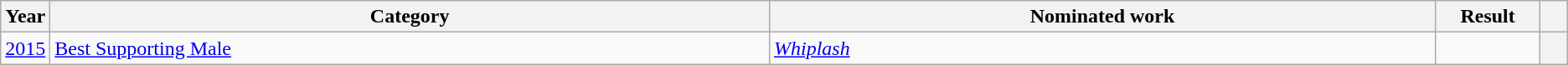<table class=wikitable>
<tr>
<th scope="col" style="width:1em;">Year</th>
<th scope="col" style="width:39em;">Category</th>
<th scope="col" style="width:36em;">Nominated work</th>
<th scope="col" style="width:5em;">Result</th>
<th scope="col" style="width:1em;"></th>
</tr>
<tr>
<td><a href='#'>2015</a></td>
<td><a href='#'>Best Supporting Male</a></td>
<td><em><a href='#'>Whiplash</a></em></td>
<td></td>
<th align=center></th>
</tr>
</table>
